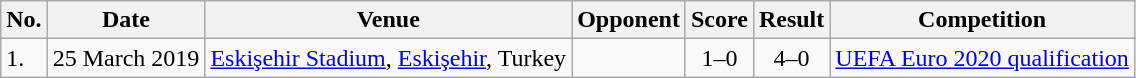<table class="wikitable">
<tr>
<th>No.</th>
<th>Date</th>
<th>Venue</th>
<th>Opponent</th>
<th>Score</th>
<th>Result</th>
<th>Competition</th>
</tr>
<tr>
<td>1.</td>
<td>25 March 2019</td>
<td><a href='#'>Eskişehir Stadium</a>, <a href='#'>Eskişehir</a>, Turkey</td>
<td></td>
<td align=center>1–0</td>
<td align=center>4–0</td>
<td><a href='#'>UEFA Euro 2020 qualification</a></td>
</tr>
</table>
